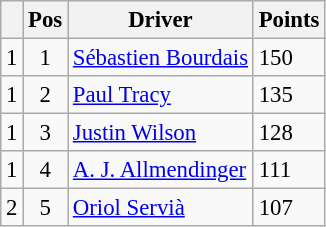<table class="wikitable" style="font-size: 95%;">
<tr>
<th></th>
<th>Pos</th>
<th>Driver</th>
<th>Points</th>
</tr>
<tr>
<td align="left"> 1</td>
<td align="center">1</td>
<td> <a href='#'>Sébastien Bourdais</a></td>
<td align="left">150</td>
</tr>
<tr>
<td align="left"> 1</td>
<td align="center">2</td>
<td> <a href='#'>Paul Tracy</a></td>
<td align="left">135</td>
</tr>
<tr>
<td align="left"> 1</td>
<td align="center">3</td>
<td> <a href='#'>Justin Wilson</a></td>
<td align="left">128</td>
</tr>
<tr>
<td align="left"> 1</td>
<td align="center">4</td>
<td> <a href='#'>A. J. Allmendinger</a></td>
<td align="left">111</td>
</tr>
<tr>
<td align="left"> 2</td>
<td align="center">5</td>
<td> <a href='#'>Oriol Servià</a></td>
<td align="left">107</td>
</tr>
</table>
